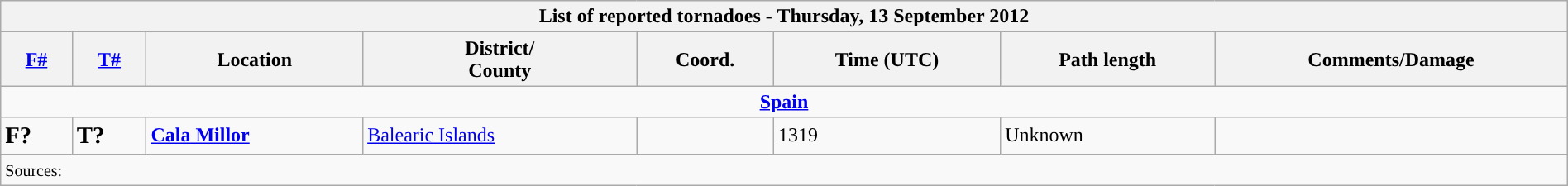<table class="wikitable collapsible" width="100%">
<tr>
<th colspan="8">List of reported tornadoes - Thursday, 13 September 2012</th>
</tr>
<tr>
<th><a href='#'>F#</a></th>
<th><a href='#'>T#</a></th>
<th>Location</th>
<th>District/<br>County</th>
<th>Coord.</th>
<th>Time (UTC)</th>
<th>Path length</th>
<th>Comments/Damage</th>
</tr>
<tr>
<td colspan="8" align=center><strong><a href='#'>Spain</a></strong></td>
</tr>
<tr>
<td><big><strong>F?</strong></big></td>
<td><big><strong>T?</strong></big></td>
<td><strong><a href='#'>Cala Millor</a></strong></td>
<td><a href='#'>Balearic Islands</a></td>
<td></td>
<td>1319</td>
<td>Unknown</td>
<td></td>
</tr>
<tr>
<td colspan="8"><small>Sources:  </small></td>
</tr>
</table>
